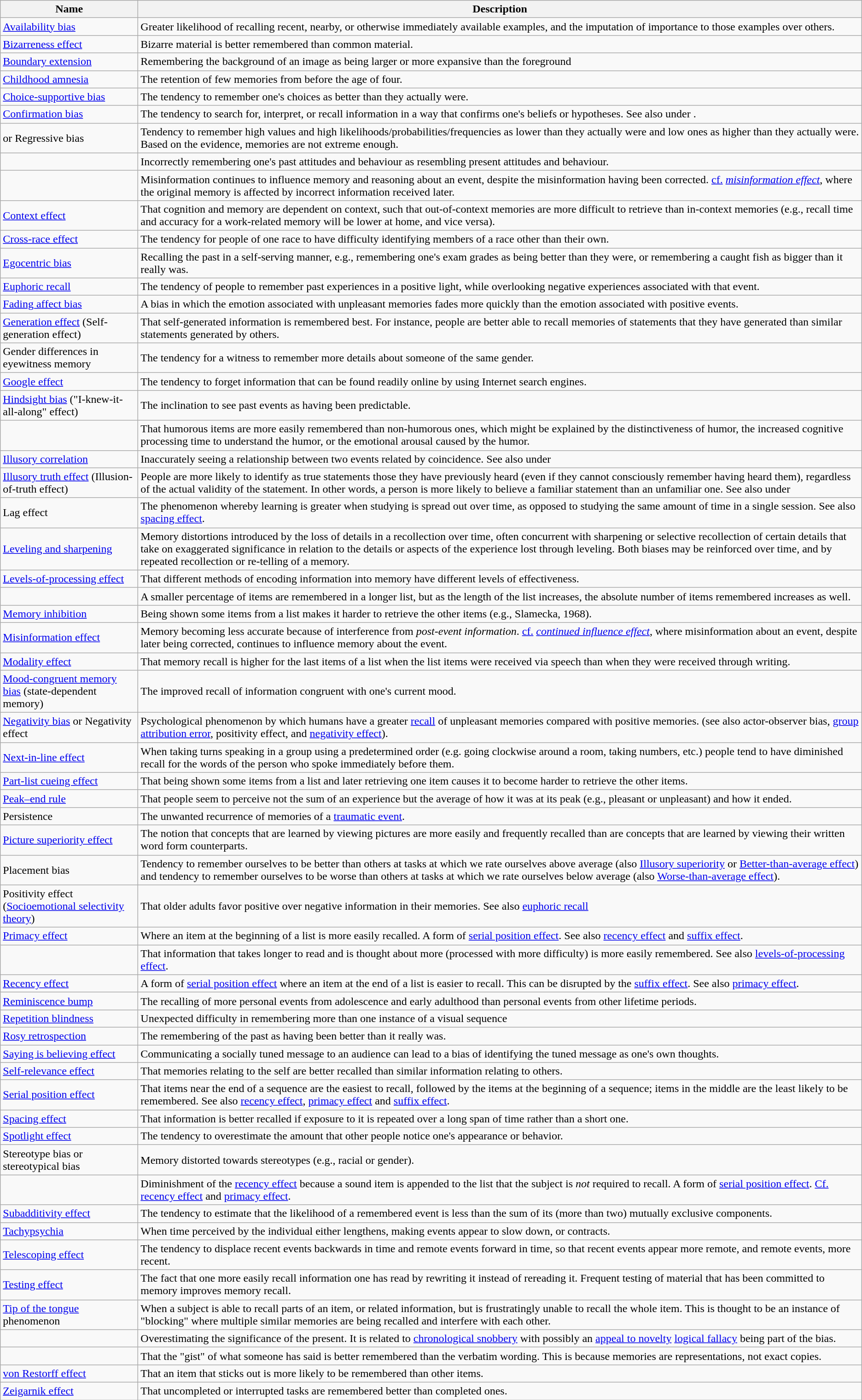<table class="wikitable sortable">
<tr>
<th scope="col" style="width:12em;">Name</th>
<th scope="col">Description</th>
</tr>
<tr>
<td><a href='#'>Availability bias</a></td>
<td>Greater likelihood of recalling recent, nearby, or otherwise immediately available examples, and the imputation of importance to those examples over others.</td>
</tr>
<tr>
<td><a href='#'>Bizarreness effect</a></td>
<td>Bizarre material is better remembered than common material.</td>
</tr>
<tr>
<td><a href='#'>Boundary extension</a></td>
<td>Remembering the background of an image as being larger or more expansive than the foreground</td>
</tr>
<tr>
<td><a href='#'>Childhood amnesia</a></td>
<td>The retention of few memories from before the age of four.</td>
</tr>
<tr>
<td><a href='#'>Choice-supportive bias</a></td>
<td>The tendency to remember one's choices as better than they actually were.</td>
</tr>
<tr>
<td><a href='#'>Confirmation bias</a></td>
<td>The tendency to search for, interpret, or recall information in a way that confirms one's beliefs or hypotheses. See also under .</td>
</tr>
<tr>
<td> or Regressive bias</td>
<td>Tendency to remember high values and high likelihoods/probabilities/frequencies as lower than they actually were and low ones as higher than they actually were. Based on the evidence, memories are not extreme enough.</td>
</tr>
<tr>
<td></td>
<td>Incorrectly remembering one's past attitudes and behaviour as resembling present attitudes and behaviour.</td>
</tr>
<tr>
<td></td>
<td>Misinformation continues to influence memory and reasoning about an event, despite the misinformation having been corrected. <a href='#'>cf.</a> <em><a href='#'>misinformation effect</a></em>, where the original memory is affected by incorrect information received later.</td>
</tr>
<tr>
<td><a href='#'>Context effect</a></td>
<td>That cognition and memory are dependent on context, such that out-of-context memories are more difficult to retrieve than in-context memories (e.g., recall time and accuracy for a work-related memory will be lower at home, and vice versa).</td>
</tr>
<tr>
<td><a href='#'>Cross-race effect</a></td>
<td>The tendency for people of one race to have difficulty identifying members of a race other than their own.</td>
</tr>
<tr>
<td><a href='#'>Egocentric bias</a></td>
<td>Recalling the past in a self-serving manner, e.g., remembering one's exam grades as being better than they were, or remembering a caught fish as bigger than it really was.</td>
</tr>
<tr>
<td><a href='#'>Euphoric recall</a></td>
<td>The tendency of people to remember past experiences in a positive light, while overlooking negative experiences associated with that event.</td>
</tr>
<tr>
<td><a href='#'>Fading affect bias</a></td>
<td>A bias in which the emotion associated with unpleasant memories fades more quickly than the emotion associated with positive events.</td>
</tr>
<tr>
<td><a href='#'>Generation effect</a> (Self-generation effect)</td>
<td>That self-generated information is remembered best. For instance, people are better able to recall memories of statements that they have generated than similar statements generated by others.</td>
</tr>
<tr>
<td>Gender differences in eyewitness memory</td>
<td>The tendency for a witness to remember more details about someone of the same gender.</td>
</tr>
<tr>
<td><a href='#'>Google effect</a></td>
<td>The tendency to forget information that can be found readily online by using Internet search engines.</td>
</tr>
<tr>
<td><a href='#'>Hindsight bias</a> ("I-knew-it-all-along" effect)</td>
<td>The inclination to see past events as having been predictable.</td>
</tr>
<tr>
<td></td>
<td>That humorous items are more easily remembered than non-humorous ones, which might be explained by the distinctiveness of humor, the increased cognitive processing time to understand the humor, or the emotional arousal caused by the humor.</td>
</tr>
<tr>
<td><a href='#'>Illusory correlation</a></td>
<td>Inaccurately seeing a relationship between two events related by coincidence. See also under </td>
</tr>
<tr>
<td><a href='#'>Illusory truth effect</a> (Illusion-of-truth effect)</td>
<td>People are more likely to identify as true statements those they have previously heard (even if they cannot consciously remember having heard them), regardless of the actual validity of the statement. In other words, a person is more likely to believe a familiar statement than an unfamiliar one. See also under </td>
</tr>
<tr>
<td>Lag effect</td>
<td>The phenomenon whereby learning is greater when studying is spread out over time, as opposed to studying the same amount of time in a single session. See also <a href='#'>spacing effect</a>.</td>
</tr>
<tr>
<td><a href='#'>Leveling and sharpening</a></td>
<td>Memory distortions introduced by the loss of details in a recollection over time, often concurrent with sharpening or selective recollection of certain details that take on exaggerated significance in relation to the details or aspects of the experience lost through leveling. Both biases may be reinforced over time, and by repeated recollection or re-telling of a memory.</td>
</tr>
<tr>
<td><a href='#'>Levels-of-processing effect</a></td>
<td>That different methods of encoding information into memory have different levels of effectiveness.</td>
</tr>
<tr>
<td></td>
<td>A smaller percentage of items are remembered in a longer list, but as the length of the list increases, the absolute number of items remembered increases as well.</td>
</tr>
<tr>
<td><a href='#'>Memory inhibition</a></td>
<td>Being shown some items from a list makes it harder to retrieve the other items (e.g., Slamecka, 1968).</td>
</tr>
<tr>
<td><a href='#'>Misinformation effect</a></td>
<td>Memory becoming less accurate because of interference from <em>post-event information</em>. <a href='#'>cf.</a> <em><a href='#'>continued influence effect</a></em>, where misinformation about an event, despite later being corrected, continues to influence memory about the event.</td>
</tr>
<tr>
<td><a href='#'>Modality effect</a></td>
<td>That memory recall is higher for the last items of a list when the list items were received via speech than when they were received through writing.</td>
</tr>
<tr>
<td><a href='#'>Mood-congruent memory bias</a> (state-dependent memory)</td>
<td>The improved recall of information congruent with one's current mood.</td>
</tr>
<tr>
<td><a href='#'>Negativity bias</a> or Negativity effect</td>
<td>Psychological phenomenon by which humans have a greater <a href='#'>recall</a> of unpleasant memories compared with positive memories. (see also actor-observer bias, <a href='#'>group attribution error</a>, positivity effect, and <a href='#'>negativity effect</a>).</td>
</tr>
<tr>
<td><a href='#'>Next-in-line effect</a></td>
<td>When taking turns speaking in a group using a predetermined order (e.g. going clockwise around a room, taking numbers, etc.) people tend to have diminished recall for the words of the person who spoke immediately before them.</td>
</tr>
<tr>
<td><a href='#'>Part-list cueing effect</a></td>
<td>That being shown some items from a list and later retrieving one item causes it to become harder to retrieve the other items.</td>
</tr>
<tr>
<td><a href='#'>Peak–end rule</a></td>
<td>That people seem to perceive not the sum of an experience but the average of how it was at its peak (e.g., pleasant or unpleasant) and how it ended.</td>
</tr>
<tr>
<td>Persistence</td>
<td>The unwanted recurrence of memories of a <a href='#'>traumatic event</a>.</td>
</tr>
<tr>
<td><a href='#'>Picture superiority effect</a></td>
<td>The notion that concepts that are learned by viewing pictures are more easily and frequently recalled than are concepts that are learned by viewing their written word form counterparts.</td>
</tr>
<tr>
<td>Placement bias</td>
<td>Tendency to remember ourselves to be better than others at tasks at which we rate ourselves above average (also <a href='#'>Illusory superiority</a> or <a href='#'>Better-than-average effect</a>) and tendency to remember ourselves to be worse than others at tasks at which we rate ourselves below average (also <a href='#'>Worse-than-average effect</a>).</td>
</tr>
<tr>
<td>Positivity effect (<a href='#'>Socioemotional selectivity theory</a>)</td>
<td>That older adults favor positive over negative information in their memories. See also <a href='#'>euphoric recall</a></td>
</tr>
<tr>
<td><a href='#'>Primacy effect</a></td>
<td>Where an item at the beginning of a list is more easily recalled. A form of <a href='#'>serial position effect</a>. See also <a href='#'>recency effect</a> and <a href='#'>suffix effect</a>.</td>
</tr>
<tr>
<td></td>
<td>That information that takes longer to read and is thought about more (processed with more difficulty) is more easily remembered. See also <a href='#'>levels-of-processing effect</a>.</td>
</tr>
<tr>
<td><a href='#'>Recency effect</a></td>
<td>A form of <a href='#'>serial position effect</a> where an item at the end of a list is easier to recall. This can be disrupted by the <a href='#'>suffix effect</a>. See also <a href='#'>primacy effect</a>.</td>
</tr>
<tr>
<td><a href='#'>Reminiscence bump</a></td>
<td>The recalling of more personal events from adolescence and early adulthood than personal events from other lifetime periods.</td>
</tr>
<tr>
<td><a href='#'>Repetition blindness</a></td>
<td>Unexpected difficulty in remembering more than one instance of a visual sequence</td>
</tr>
<tr>
<td><a href='#'>Rosy retrospection</a></td>
<td>The remembering of the past as having been better than it really was.</td>
</tr>
<tr>
<td><a href='#'>Saying is believing effect</a></td>
<td>Communicating a socially tuned message to an audience can lead to a bias of identifying the tuned message as one's own thoughts.</td>
</tr>
<tr>
<td><a href='#'>Self-relevance effect</a></td>
<td>That memories relating to the self are better recalled than similar information relating to others.</td>
</tr>
<tr>
<td><a href='#'>Serial position effect</a></td>
<td>That items near the end of a sequence are the easiest to recall, followed by the items at the beginning of a sequence; items in the middle are the least likely to be remembered. See also <a href='#'>recency effect</a>, <a href='#'>primacy effect</a> and <a href='#'>suffix effect</a>.</td>
</tr>
<tr>
<td><a href='#'>Spacing effect</a></td>
<td>That information is better recalled if exposure to it is repeated over a long span of time rather than a short one.</td>
</tr>
<tr>
<td><a href='#'>Spotlight effect</a></td>
<td>The tendency to overestimate the amount that other people notice one's appearance or behavior.</td>
</tr>
<tr>
<td>Stereotype bias or stereotypical bias</td>
<td>Memory distorted towards stereotypes (e.g., racial or gender).</td>
</tr>
<tr>
<td></td>
<td>Diminishment of the <a href='#'>recency effect</a> because a sound item is appended to the list that the subject is <em>not</em> required to recall. A form of <a href='#'>serial position effect</a>. <a href='#'>Cf.</a> <a href='#'>recency effect</a> and <a href='#'>primacy effect</a>.</td>
</tr>
<tr>
<td><a href='#'>Subadditivity effect</a></td>
<td>The tendency to estimate that the likelihood of a remembered event is less than the sum of its (more than two) mutually exclusive components.</td>
</tr>
<tr>
<td><a href='#'>Tachypsychia</a></td>
<td>When time perceived by the individual either lengthens, making events appear to slow down, or contracts.</td>
</tr>
<tr>
<td><a href='#'>Telescoping effect</a></td>
<td>The tendency to displace recent events backwards in time and remote events forward in time, so that recent events appear more remote, and remote events, more recent.</td>
</tr>
<tr>
<td><a href='#'>Testing effect</a></td>
<td>The fact that one more easily recall information one has read by rewriting it instead of rereading it. Frequent testing of material that has been committed to memory improves memory recall.</td>
</tr>
<tr>
<td><a href='#'>Tip of the tongue</a> phenomenon</td>
<td>When a subject is able to recall parts of an item, or related information, but is frustratingly unable to recall the whole item. This is thought to be an instance of "blocking" where multiple similar memories are being recalled and interfere with each other.</td>
</tr>
<tr>
<td></td>
<td>Overestimating the significance of the present. It is related to <a href='#'>chronological snobbery</a> with possibly an <a href='#'>appeal to novelty</a> <a href='#'>logical fallacy</a> being part of the bias.</td>
</tr>
<tr>
<td></td>
<td>That the "gist" of what someone has said is better remembered than the verbatim wording. This is because memories are representations, not exact copies.</td>
</tr>
<tr>
<td><a href='#'>von Restorff effect</a></td>
<td>That an item that sticks out is more likely to be remembered than other items.</td>
</tr>
<tr>
<td><a href='#'>Zeigarnik effect</a></td>
<td>That uncompleted or interrupted tasks are remembered better than completed ones.</td>
</tr>
</table>
